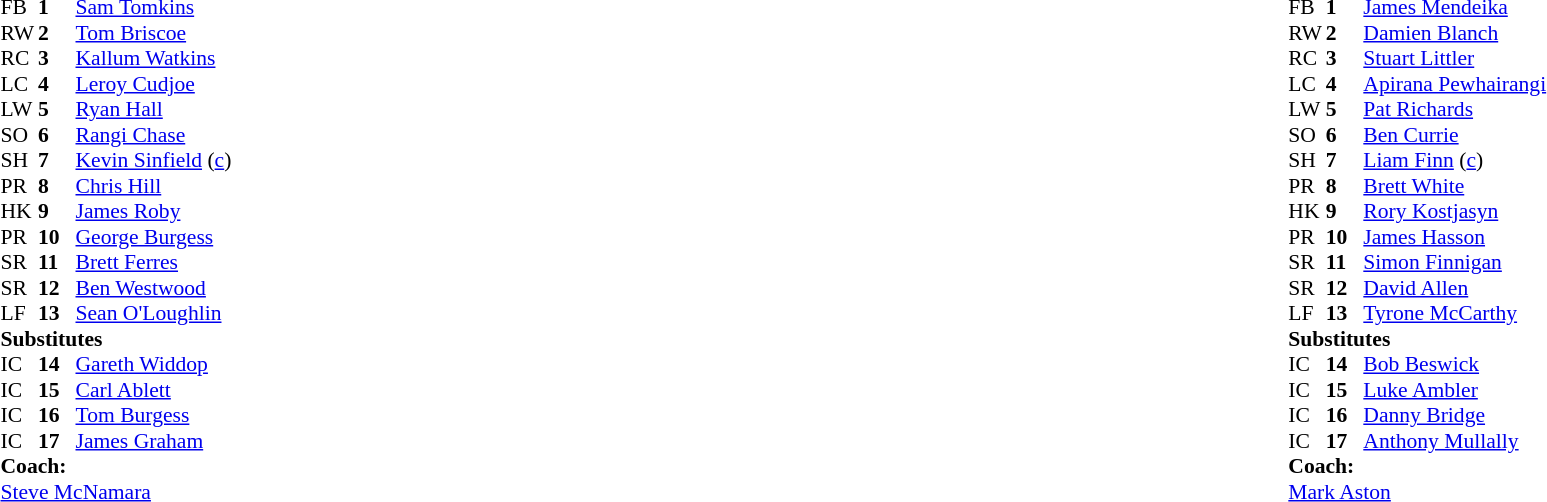<table width="100%">
<tr>
<td valign="top" width="50%"><br><table style="font-size: 90%" cellspacing="0" cellpadding="0">
<tr>
<th width="25"></th>
<th width="25"></th>
</tr>
<tr>
<td>FB</td>
<td><strong>1</strong></td>
<td><a href='#'>Sam Tomkins</a></td>
</tr>
<tr>
<td>RW</td>
<td><strong>2</strong></td>
<td><a href='#'>Tom Briscoe</a></td>
</tr>
<tr>
<td>RC</td>
<td><strong>3</strong></td>
<td><a href='#'>Kallum Watkins</a></td>
</tr>
<tr>
<td>LC</td>
<td><strong>4</strong></td>
<td><a href='#'>Leroy Cudjoe</a></td>
</tr>
<tr>
<td>LW</td>
<td><strong>5</strong></td>
<td><a href='#'>Ryan Hall</a></td>
</tr>
<tr>
<td>SO</td>
<td><strong>6</strong></td>
<td><a href='#'>Rangi Chase</a></td>
</tr>
<tr>
<td>SH</td>
<td><strong>7</strong></td>
<td><a href='#'>Kevin Sinfield</a> (<a href='#'>c</a>)</td>
</tr>
<tr>
<td>PR</td>
<td><strong>8</strong></td>
<td><a href='#'>Chris Hill</a></td>
</tr>
<tr>
<td>HK</td>
<td><strong>9</strong></td>
<td><a href='#'>James Roby</a></td>
</tr>
<tr>
<td>PR</td>
<td><strong>10</strong></td>
<td><a href='#'>George Burgess</a></td>
</tr>
<tr>
<td>SR</td>
<td><strong>11</strong></td>
<td><a href='#'>Brett Ferres</a></td>
</tr>
<tr>
<td>SR</td>
<td><strong>12</strong></td>
<td><a href='#'>Ben Westwood</a></td>
</tr>
<tr>
<td>LF</td>
<td><strong>13</strong></td>
<td><a href='#'>Sean O'Loughlin</a></td>
</tr>
<tr>
<td colspan=3><strong>Substitutes</strong></td>
</tr>
<tr>
<td>IC</td>
<td><strong>14</strong></td>
<td><a href='#'>Gareth Widdop</a></td>
</tr>
<tr>
<td>IC</td>
<td><strong>15</strong></td>
<td><a href='#'>Carl Ablett</a></td>
</tr>
<tr>
<td>IC</td>
<td><strong>16</strong></td>
<td><a href='#'>Tom Burgess</a></td>
</tr>
<tr>
<td>IC</td>
<td><strong>17</strong></td>
<td><a href='#'>James Graham</a></td>
</tr>
<tr>
<td colspan=3><strong>Coach:</strong></td>
</tr>
<tr>
<td colspan="4"> <a href='#'>Steve McNamara</a></td>
</tr>
</table>
</td>
<td valign="top" width="50%"><br><table style="font-size: 90%" cellspacing="0" cellpadding="0" align="center">
<tr>
<th width="25"></th>
<th width="25"></th>
</tr>
<tr>
<td>FB</td>
<td><strong>1</strong></td>
<td><a href='#'>James Mendeika</a></td>
</tr>
<tr>
<td>RW</td>
<td><strong>2</strong></td>
<td><a href='#'>Damien Blanch</a></td>
</tr>
<tr>
<td>RC</td>
<td><strong>3</strong></td>
<td><a href='#'>Stuart Littler</a></td>
</tr>
<tr>
<td>LC</td>
<td><strong>4</strong></td>
<td><a href='#'>Apirana Pewhairangi</a></td>
</tr>
<tr>
<td>LW</td>
<td><strong>5</strong></td>
<td><a href='#'>Pat Richards</a></td>
</tr>
<tr>
<td>SO</td>
<td><strong>6</strong></td>
<td><a href='#'>Ben Currie</a></td>
</tr>
<tr>
<td>SH</td>
<td><strong>7</strong></td>
<td><a href='#'>Liam Finn</a> (<a href='#'>c</a>)</td>
</tr>
<tr>
<td>PR</td>
<td><strong>8</strong></td>
<td><a href='#'>Brett White</a></td>
</tr>
<tr>
<td>HK</td>
<td><strong>9</strong></td>
<td><a href='#'>Rory Kostjasyn</a></td>
</tr>
<tr>
<td>PR</td>
<td><strong>10</strong></td>
<td><a href='#'>James Hasson</a></td>
</tr>
<tr>
<td>SR</td>
<td><strong>11</strong></td>
<td><a href='#'>Simon Finnigan</a></td>
</tr>
<tr>
<td>SR</td>
<td><strong>12</strong></td>
<td><a href='#'>David Allen</a></td>
</tr>
<tr>
<td>LF</td>
<td><strong>13</strong></td>
<td><a href='#'>Tyrone McCarthy</a></td>
</tr>
<tr>
<td colspan=3><strong>Substitutes</strong></td>
</tr>
<tr>
<td>IC</td>
<td><strong>14</strong></td>
<td><a href='#'>Bob Beswick</a></td>
</tr>
<tr>
<td>IC</td>
<td><strong>15</strong></td>
<td><a href='#'>Luke Ambler</a></td>
</tr>
<tr>
<td>IC</td>
<td><strong>16</strong></td>
<td><a href='#'>Danny Bridge</a></td>
</tr>
<tr>
<td>IC</td>
<td><strong>17</strong></td>
<td><a href='#'>Anthony Mullally</a></td>
</tr>
<tr>
<td colspan=3><strong>Coach:</strong></td>
</tr>
<tr>
<td colspan="4"> <a href='#'>Mark Aston</a></td>
</tr>
</table>
</td>
</tr>
</table>
